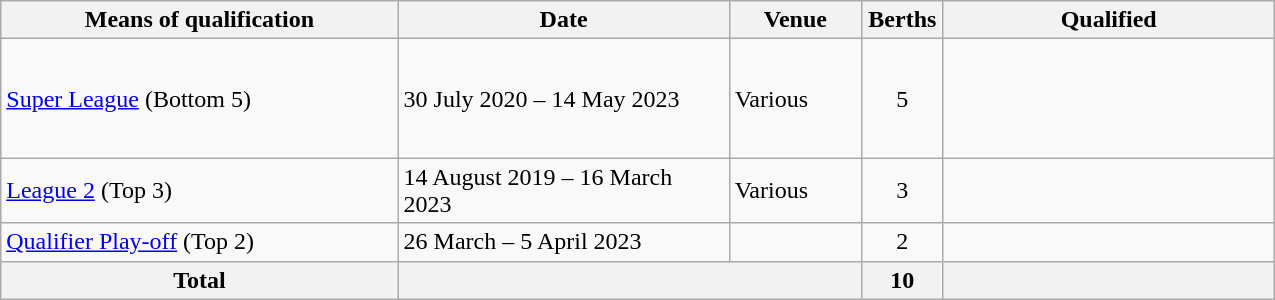<table class="wikitable" width="850">
<tr>
<th width="30%">Means of qualification</th>
<th width="25%">Date</th>
<th width="10%">Venue</th>
<th width="5%">Berths</th>
<th width="25%">Qualified</th>
</tr>
<tr>
<td><a href='#'>Super League</a> (Bottom 5)</td>
<td>30 July 2020 – 14 May 2023</td>
<td>Various</td>
<td style="text-align:center;">5</td>
<td><br><br><br><br></td>
</tr>
<tr>
<td><a href='#'>League 2</a> (Top 3)</td>
<td>14 August 2019 – 16 March 2023</td>
<td>Various</td>
<td style="text-align:center;">3</td>
<td><br><br></td>
</tr>
<tr>
<td><a href='#'>Qualifier Play-off</a> (Top 2)</td>
<td>26 March – 5 April 2023</td>
<td></td>
<td style="text-align:center;">2</td>
<td><br></td>
</tr>
<tr>
<th>Total</th>
<th colspan="2"></th>
<th>10</th>
<th></th>
</tr>
</table>
